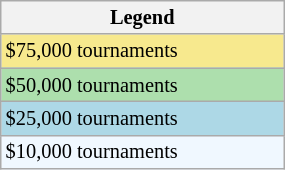<table class="wikitable" style="font-size:85%; width:15%;">
<tr>
<th>Legend</th>
</tr>
<tr style="background:#f7e98e;">
<td>$75,000 tournaments</td>
</tr>
<tr style="background:#addfad;">
<td>$50,000 tournaments</td>
</tr>
<tr style="background:lightblue;">
<td>$25,000 tournaments</td>
</tr>
<tr style="background:#f0f8ff;">
<td>$10,000 tournaments</td>
</tr>
</table>
